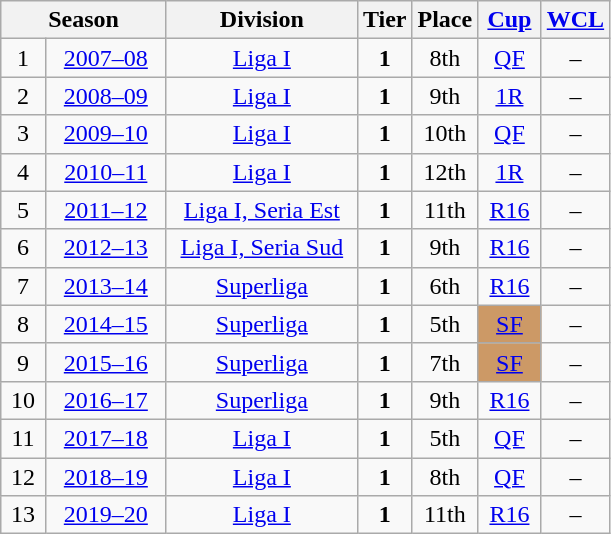<table class="wikitable" style="text-align:center; font-size:100%">
<tr>
<th rowspan=1 colspan=2 style="width: 103px;">Season</th>
<th style="width: 120px;">Division</th>
<th style="width: 25px;">Tier</th>
<th style="width: 35px;">Place</th>
<th style="width: 35px;"><a href='#'>Cup</a></th>
<th style="width: 35px;"><a href='#'>WCL</a></th>
</tr>
<tr>
<td>1</td>
<td><a href='#'>2007–08</a></td>
<td><a href='#'>Liga I</a></td>
<td><strong>1</strong></td>
<td>8th</td>
<td><a href='#'>QF</a></td>
<td style="width: 35px;">–</td>
</tr>
<tr>
<td>2</td>
<td><a href='#'>2008–09</a></td>
<td><a href='#'>Liga I</a></td>
<td><strong>1</strong></td>
<td>9th</td>
<td><a href='#'>1R</a></td>
<td style="width: 35px;">–</td>
</tr>
<tr>
<td>3</td>
<td><a href='#'>2009–10</a></td>
<td><a href='#'>Liga I</a></td>
<td><strong>1</strong></td>
<td>10th</td>
<td><a href='#'>QF</a></td>
<td style="width: 35px;">–</td>
</tr>
<tr>
<td>4</td>
<td><a href='#'>2010–11</a></td>
<td><a href='#'>Liga I</a></td>
<td><strong>1</strong></td>
<td>12th</td>
<td><a href='#'>1R</a></td>
<td style="width: 35px;">–</td>
</tr>
<tr>
<td>5</td>
<td><a href='#'>2011–12</a></td>
<td><a href='#'>Liga I, Seria Est</a></td>
<td><strong>1</strong></td>
<td>11th</td>
<td><a href='#'>R16</a></td>
<td style="width: 35px;">–</td>
</tr>
<tr>
<td>6</td>
<td><a href='#'>2012–13</a></td>
<td><a href='#'>Liga I, Seria Sud</a></td>
<td><strong>1</strong></td>
<td>9th</td>
<td><a href='#'>R16</a></td>
<td style="width: 35px;">–</td>
</tr>
<tr>
<td>7</td>
<td><a href='#'>2013–14</a></td>
<td><a href='#'>Superliga</a></td>
<td><strong>1</strong></td>
<td>6th</td>
<td><a href='#'>R16</a></td>
<td style="width: 35px;">–</td>
</tr>
<tr>
<td>8</td>
<td><a href='#'>2014–15</a></td>
<td><a href='#'>Superliga</a></td>
<td><strong>1</strong></td>
<td>5th</td>
<td align=center bgcolor=#CC9966><a href='#'>SF</a></td>
<td style="width: 35px;">–</td>
</tr>
<tr>
<td>9</td>
<td><a href='#'>2015–16</a></td>
<td><a href='#'>Superliga</a></td>
<td><strong>1</strong></td>
<td>7th</td>
<td align=center bgcolor=#CC9966><a href='#'>SF</a></td>
<td style="width: 35px;">–</td>
</tr>
<tr>
<td>10</td>
<td><a href='#'>2016–17</a></td>
<td><a href='#'>Superliga</a></td>
<td><strong>1</strong></td>
<td>9th</td>
<td><a href='#'>R16</a></td>
<td style="width: 35px;">–</td>
</tr>
<tr>
<td>11</td>
<td><a href='#'>2017–18</a></td>
<td><a href='#'>Liga I</a></td>
<td><strong>1</strong></td>
<td>5th</td>
<td><a href='#'>QF</a></td>
<td style="width: 35px;">–</td>
</tr>
<tr>
<td>12</td>
<td><a href='#'>2018–19</a></td>
<td><a href='#'>Liga I</a></td>
<td><strong>1</strong></td>
<td>8th</td>
<td><a href='#'>QF</a></td>
<td style="width: 35px;">–</td>
</tr>
<tr>
<td>13</td>
<td><a href='#'>2019–20</a></td>
<td><a href='#'>Liga I</a></td>
<td><strong>1</strong></td>
<td>11th</td>
<td><a href='#'>R16</a></td>
<td style="width: 35px;">–</td>
</tr>
</table>
